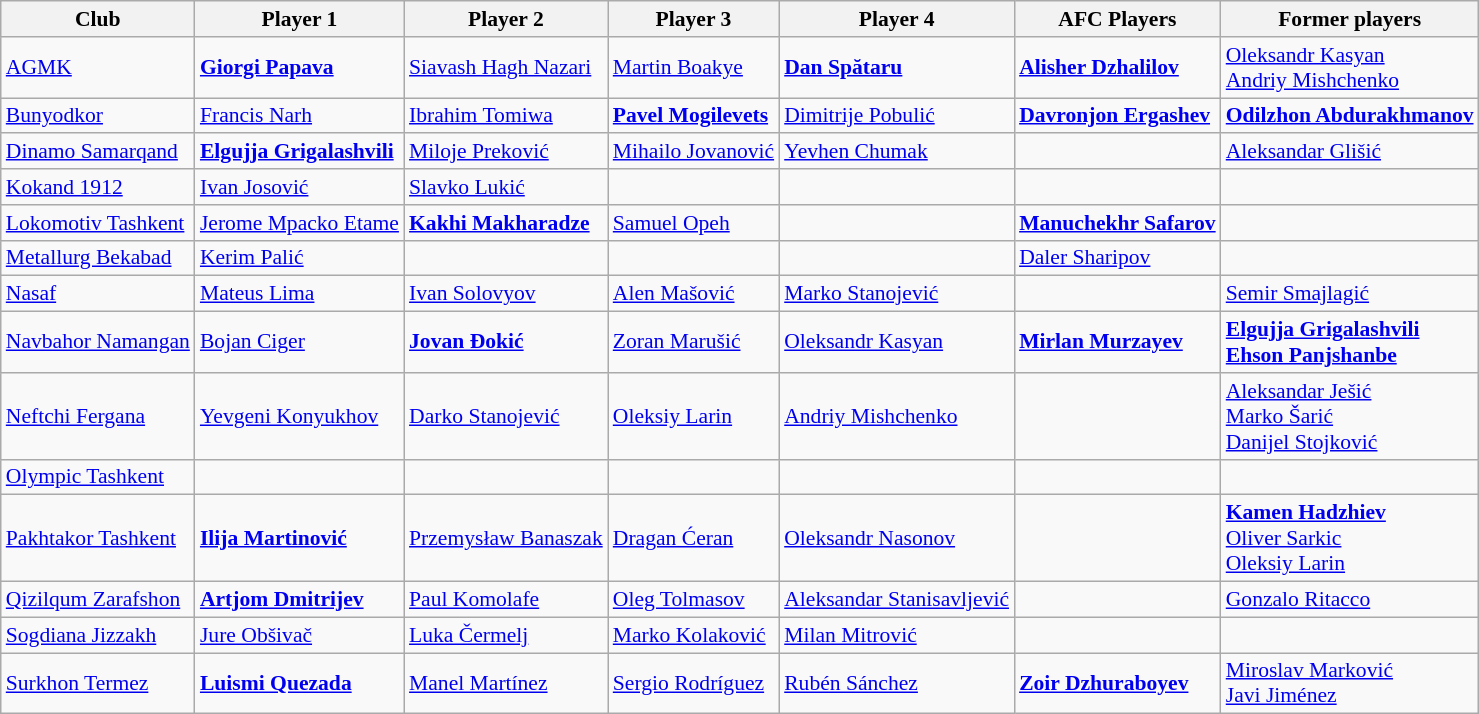<table class="wikitable" style="font-size:90%;">
<tr>
<th>Club</th>
<th>Player 1</th>
<th>Player 2</th>
<th>Player 3</th>
<th>Player 4</th>
<th>AFC Players</th>
<th>Former players</th>
</tr>
<tr>
<td><a href='#'>AGMK</a></td>
<td> <strong><a href='#'>Giorgi Papava</a></strong></td>
<td> <a href='#'>Siavash Hagh Nazari</a></td>
<td> <a href='#'>Martin Boakye</a></td>
<td> <strong><a href='#'>Dan Spătaru</a></strong></td>
<td> <strong><a href='#'>Alisher Dzhalilov</a></strong></td>
<td> <a href='#'>Oleksandr Kasyan</a> <br>  <a href='#'>Andriy Mishchenko</a></td>
</tr>
<tr>
<td><a href='#'>Bunyodkor</a></td>
<td> <a href='#'>Francis Narh</a></td>
<td> <a href='#'>Ibrahim Tomiwa</a></td>
<td> <strong><a href='#'>Pavel Mogilevets</a></strong></td>
<td> <a href='#'>Dimitrije Pobulić</a></td>
<td> <strong><a href='#'>Davronjon Ergashev</a></strong></td>
<td> <strong><a href='#'>Odilzhon Abdurakhmanov</a></strong></td>
</tr>
<tr>
<td><a href='#'>Dinamo Samarqand</a></td>
<td> <strong><a href='#'>Elgujja Grigalashvili</a></strong></td>
<td> <a href='#'>Miloje Preković</a></td>
<td> <a href='#'>Mihailo Jovanović</a></td>
<td> <a href='#'>Yevhen Chumak</a></td>
<td></td>
<td> <a href='#'>Aleksandar Glišić</a></td>
</tr>
<tr>
<td><a href='#'>Kokand 1912</a></td>
<td> <a href='#'>Ivan Josović</a></td>
<td> <a href='#'>Slavko Lukić</a></td>
<td></td>
<td></td>
<td></td>
<td></td>
</tr>
<tr>
<td><a href='#'>Lokomotiv Tashkent</a></td>
<td>  <a href='#'>Jerome Mpacko Etame</a></td>
<td> <strong><a href='#'>Kakhi Makharadze</a></strong></td>
<td> <a href='#'>Samuel Opeh</a></td>
<td></td>
<td> <strong><a href='#'>Manuchekhr Safarov</a></strong></td>
<td></td>
</tr>
<tr>
<td><a href='#'>Metallurg Bekabad</a></td>
<td> <a href='#'>Kerim Palić</a></td>
<td></td>
<td></td>
<td></td>
<td> <a href='#'>Daler Sharipov</a></td>
<td></td>
</tr>
<tr>
<td><a href='#'>Nasaf</a></td>
<td> <a href='#'>Mateus Lima</a></td>
<td> <a href='#'>Ivan Solovyov</a></td>
<td> <a href='#'>Alen Mašović</a></td>
<td> <a href='#'>Marko Stanojević</a></td>
<td></td>
<td> <a href='#'>Semir Smajlagić</a></td>
</tr>
<tr>
<td><a href='#'>Navbahor Namangan</a></td>
<td> <a href='#'>Bojan Ciger</a></td>
<td> <strong><a href='#'>Jovan Đokić</a></strong></td>
<td> <a href='#'>Zoran Marušić</a></td>
<td> <a href='#'>Oleksandr Kasyan</a></td>
<td> <strong><a href='#'>Mirlan Murzayev</a></strong></td>
<td> <strong><a href='#'>Elgujja Grigalashvili</a></strong> <br>  <strong><a href='#'>Ehson Panjshanbe</a></strong></td>
</tr>
<tr>
<td><a href='#'>Neftchi Fergana</a></td>
<td> <a href='#'>Yevgeni Konyukhov</a></td>
<td> <a href='#'>Darko Stanojević</a></td>
<td> <a href='#'>Oleksiy Larin</a></td>
<td> <a href='#'>Andriy Mishchenko</a></td>
<td></td>
<td> <a href='#'>Aleksandar Ješić</a> <br>  <a href='#'>Marko Šarić</a> <br>  <a href='#'>Danijel Stojković</a></td>
</tr>
<tr>
<td><a href='#'>Olympic Tashkent</a></td>
<td></td>
<td></td>
<td></td>
<td></td>
<td></td>
<td></td>
</tr>
<tr>
<td><a href='#'>Pakhtakor Tashkent</a></td>
<td> <strong><a href='#'>Ilija Martinović</a></strong></td>
<td> <a href='#'>Przemysław Banaszak</a></td>
<td> <a href='#'>Dragan Ćeran</a></td>
<td> <a href='#'>Oleksandr Nasonov</a></td>
<td></td>
<td> <strong><a href='#'>Kamen Hadzhiev</a></strong> <br>  <a href='#'>Oliver Sarkic</a> <br>  <a href='#'>Oleksiy Larin</a></td>
</tr>
<tr>
<td><a href='#'>Qizilqum Zarafshon</a></td>
<td> <strong><a href='#'>Artjom Dmitrijev</a></strong></td>
<td> <a href='#'>Paul Komolafe</a></td>
<td> <a href='#'>Oleg Tolmasov</a></td>
<td> <a href='#'>Aleksandar Stanisavljević</a></td>
<td></td>
<td> <a href='#'>Gonzalo Ritacco</a></td>
</tr>
<tr>
<td><a href='#'>Sogdiana Jizzakh</a></td>
<td> <a href='#'>Jure Obšivač</a></td>
<td> <a href='#'>Luka Čermelj</a></td>
<td> <a href='#'>Marko Kolaković</a></td>
<td> <a href='#'>Milan Mitrović</a></td>
<td></td>
<td></td>
</tr>
<tr>
<td><a href='#'>Surkhon Termez</a></td>
<td> <strong><a href='#'>Luismi Quezada</a></strong></td>
<td> <a href='#'>Manel Martínez</a></td>
<td> <a href='#'>Sergio Rodríguez</a></td>
<td> <a href='#'>Rubén Sánchez</a></td>
<td> <strong><a href='#'>Zoir Dzhuraboyev</a></strong></td>
<td> <a href='#'>Miroslav Marković</a> <br>  <a href='#'>Javi Jiménez</a></td>
</tr>
</table>
